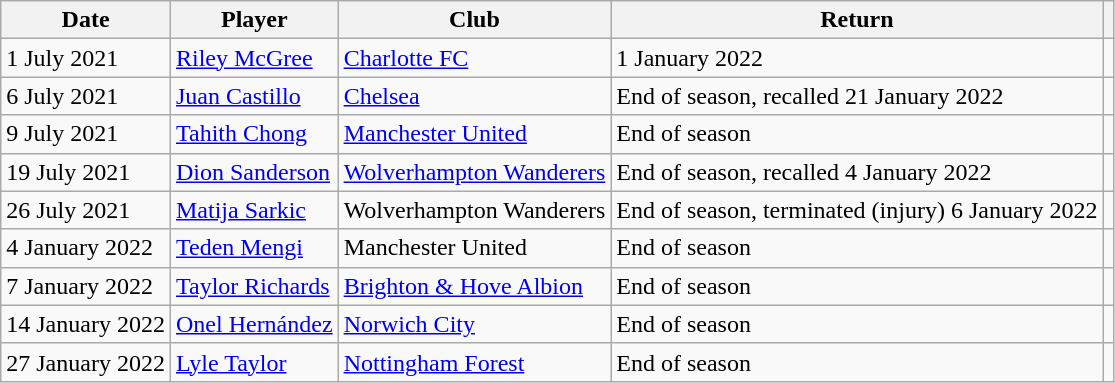<table class="wikitable">
<tr>
<th>Date</th>
<th>Player</th>
<th>Club</th>
<th>Return</th>
<th></th>
</tr>
<tr>
<td>1 July 2021</td>
<td><a href='#'>Riley McGree</a></td>
<td><a href='#'>Charlotte FC</a></td>
<td>1 January 2022</td>
<td style=text-align:center></td>
</tr>
<tr>
<td>6 July 2021</td>
<td><a href='#'>Juan Castillo</a></td>
<td><a href='#'>Chelsea</a></td>
<td>End of season, recalled 21 January 2022</td>
<td style=text-align:center></td>
</tr>
<tr>
<td>9 July 2021</td>
<td><a href='#'>Tahith Chong</a></td>
<td><a href='#'>Manchester United</a></td>
<td>End of season</td>
<td style=text-align:center></td>
</tr>
<tr>
<td>19 July 2021</td>
<td><a href='#'>Dion Sanderson</a></td>
<td><a href='#'>Wolverhampton Wanderers</a></td>
<td>End of season, recalled 4 January 2022</td>
<td style=text-align:center></td>
</tr>
<tr>
<td>26 July 2021</td>
<td><a href='#'>Matija Sarkic</a></td>
<td>Wolverhampton Wanderers</td>
<td>End of season, terminated (injury) 6 January 2022</td>
<td style=text-align:center></td>
</tr>
<tr>
<td>4 January 2022</td>
<td><a href='#'>Teden Mengi</a></td>
<td>Manchester United</td>
<td>End of season</td>
<td style=text-align:center></td>
</tr>
<tr>
<td>7 January 2022</td>
<td><a href='#'>Taylor Richards</a></td>
<td><a href='#'>Brighton & Hove Albion</a></td>
<td>End of season</td>
<td style=text-align:center></td>
</tr>
<tr>
<td>14 January 2022</td>
<td><a href='#'>Onel Hernández</a></td>
<td><a href='#'>Norwich City</a></td>
<td>End of season</td>
<td style=text-align:center></td>
</tr>
<tr>
<td>27 January 2022</td>
<td><a href='#'>Lyle Taylor</a></td>
<td><a href='#'>Nottingham Forest</a></td>
<td>End of season</td>
<td style=text-align:center></td>
</tr>
</table>
